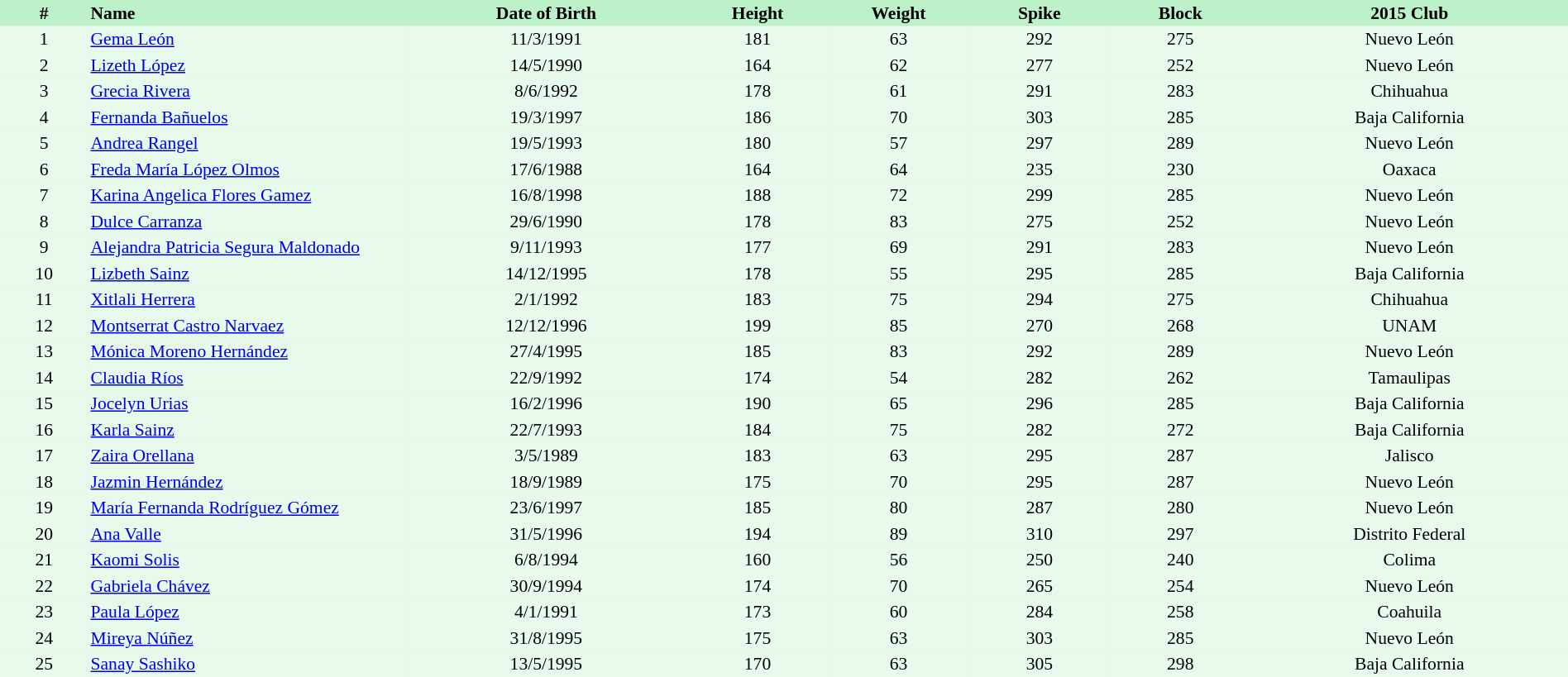<table border=0 cellpadding=2 cellspacing=0  |- bgcolor=#FFECCE style="text-align:center; font-size:90%;" width=100%>
<tr bgcolor=#BBF0C9>
<th width=5%>#</th>
<th width=18% align=left>Name</th>
<th width=16%>Date of Birth</th>
<th width=8%>Height</th>
<th width=8%>Weight</th>
<th width=8%>Spike</th>
<th width=8%>Block</th>
<th width=18%>2015 Club</th>
</tr>
<tr bgcolor=#E7FAEC>
<td>1</td>
<td align=left><a href='#'>Gema León</a></td>
<td>11/3/1991</td>
<td>181</td>
<td>63</td>
<td>292</td>
<td>275</td>
<td>Nuevo León</td>
</tr>
<tr bgcolor=#E7FAEC>
<td>2</td>
<td align=left><a href='#'>Lizeth López</a></td>
<td>14/5/1990</td>
<td>164</td>
<td>62</td>
<td>277</td>
<td>252</td>
<td>Nuevo León</td>
</tr>
<tr bgcolor=#E7FAEC>
<td>3</td>
<td align=left><a href='#'>Grecia Rivera</a></td>
<td>8/6/1992</td>
<td>178</td>
<td>61</td>
<td>291</td>
<td>283</td>
<td>Chihuahua</td>
</tr>
<tr bgcolor=#E7FAEC>
<td>4</td>
<td align=left><a href='#'>Fernanda Bañuelos</a></td>
<td>19/3/1997</td>
<td>186</td>
<td>70</td>
<td>303</td>
<td>285</td>
<td>Baja California</td>
</tr>
<tr bgcolor=#E7FAEC>
<td>5</td>
<td align=left><a href='#'>Andrea Rangel</a></td>
<td>19/5/1993</td>
<td>180</td>
<td>57</td>
<td>297</td>
<td>289</td>
<td>Nuevo León</td>
</tr>
<tr bgcolor=#E7FAEC>
<td>6</td>
<td align=left><a href='#'>Freda María López Olmos</a></td>
<td>17/6/1988</td>
<td>164</td>
<td>64</td>
<td>235</td>
<td>230</td>
<td>Oaxaca</td>
</tr>
<tr bgcolor=#E7FAEC>
<td>7</td>
<td align=left><a href='#'>Karina Angelica Flores Gamez</a></td>
<td>16/8/1998</td>
<td>188</td>
<td>72</td>
<td>299</td>
<td>285</td>
<td>Nuevo León</td>
</tr>
<tr bgcolor=#E7FAEC>
<td>8</td>
<td align=left><a href='#'>Dulce Carranza</a></td>
<td>29/6/1990</td>
<td>178</td>
<td>83</td>
<td>275</td>
<td>252</td>
<td>Nuevo León</td>
</tr>
<tr bgcolor=#E7FAEC>
<td>9</td>
<td align=left><a href='#'>Alejandra Patricia Segura Maldonado</a></td>
<td>9/11/1993</td>
<td>177</td>
<td>69</td>
<td>291</td>
<td>283</td>
<td>Nuevo León</td>
</tr>
<tr bgcolor=#E7FAEC>
<td>10</td>
<td align=left><a href='#'>Lizbeth Sainz</a></td>
<td>14/12/1995</td>
<td>178</td>
<td>55</td>
<td>295</td>
<td>285</td>
<td>Baja California</td>
</tr>
<tr bgcolor=#E7FAEC>
<td>11</td>
<td align=left><a href='#'>Xitlali Herrera</a></td>
<td>2/1/1992</td>
<td>183</td>
<td>75</td>
<td>294</td>
<td>275</td>
<td>Chihuahua</td>
</tr>
<tr bgcolor=#E7FAEC>
<td>12</td>
<td align=left><a href='#'>Montserrat Castro Narvaez</a></td>
<td>12/12/1996</td>
<td>199</td>
<td>85</td>
<td>270</td>
<td>268</td>
<td>UNAM</td>
</tr>
<tr bgcolor=#E7FAEC>
<td>13</td>
<td align=left><a href='#'>Mónica Moreno Hernández</a></td>
<td>27/4/1995</td>
<td>185</td>
<td>83</td>
<td>292</td>
<td>289</td>
<td>Nuevo León</td>
</tr>
<tr bgcolor=#E7FAEC>
<td>14</td>
<td align=left><a href='#'>Claudia Ríos</a></td>
<td>22/9/1992</td>
<td>174</td>
<td>54</td>
<td>282</td>
<td>262</td>
<td>Tamaulipas</td>
</tr>
<tr bgcolor=#E7FAEC>
<td>15</td>
<td align=left><a href='#'>Jocelyn Urias</a></td>
<td>16/2/1996</td>
<td>190</td>
<td>65</td>
<td>296</td>
<td>285</td>
<td>Baja California</td>
</tr>
<tr bgcolor=#E7FAEC>
<td>16</td>
<td align=left><a href='#'>Karla Sainz</a></td>
<td>22/7/1993</td>
<td>184</td>
<td>75</td>
<td>282</td>
<td>272</td>
<td>Baja California</td>
</tr>
<tr bgcolor=#E7FAEC>
<td>17</td>
<td align=left><a href='#'>Zaira Orellana</a></td>
<td>3/5/1989</td>
<td>183</td>
<td>63</td>
<td>295</td>
<td>287</td>
<td>Jalisco</td>
</tr>
<tr bgcolor=#E7FAEC>
<td>18</td>
<td align=left><a href='#'>Jazmin Hernández</a></td>
<td>18/9/1989</td>
<td>175</td>
<td>70</td>
<td>295</td>
<td>287</td>
<td>Nuevo León</td>
</tr>
<tr bgcolor=#E7FAEC>
<td>19</td>
<td align=left><a href='#'>María Fernanda Rodríguez Gómez</a></td>
<td>23/6/1997</td>
<td>185</td>
<td>80</td>
<td>287</td>
<td>280</td>
<td>Nuevo León</td>
</tr>
<tr bgcolor=#E7FAEC>
<td>20</td>
<td align=left><a href='#'>Ana Valle</a></td>
<td>31/5/1996</td>
<td>194</td>
<td>89</td>
<td>310</td>
<td>297</td>
<td>Distrito Federal</td>
</tr>
<tr bgcolor=#E7FAEC>
<td>21</td>
<td align=left><a href='#'>Kaomi Solis</a></td>
<td>6/8/1994</td>
<td>160</td>
<td>56</td>
<td>250</td>
<td>240</td>
<td>Colima</td>
</tr>
<tr bgcolor=#E7FAEC>
<td>22</td>
<td align=left><a href='#'>Gabriela Chávez</a></td>
<td>30/9/1994</td>
<td>174</td>
<td>70</td>
<td>265</td>
<td>254</td>
<td>Nuevo León</td>
</tr>
<tr bgcolor=#E7FAEC>
<td>23</td>
<td align=left><a href='#'>Paula López</a></td>
<td>4/1/1991</td>
<td>173</td>
<td>60</td>
<td>284</td>
<td>258</td>
<td>Coahuila</td>
</tr>
<tr bgcolor=#E7FAEC>
<td>24</td>
<td align=left><a href='#'>Mireya Núñez</a></td>
<td>31/8/1995</td>
<td>175</td>
<td>63</td>
<td>303</td>
<td>285</td>
<td>Nuevo León</td>
</tr>
<tr bgcolor=#E7FAEC>
<td>25</td>
<td align=left><a href='#'>Sanay Sashiko</a></td>
<td>13/5/1995</td>
<td>170</td>
<td>63</td>
<td>305</td>
<td>298</td>
<td>Baja California</td>
</tr>
<tr bgcolor=#E7FAEC>
</tr>
</table>
